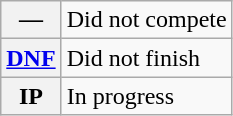<table class="wikitable">
<tr>
<th scope="row">—</th>
<td>Did not compete</td>
</tr>
<tr>
<th scope="row"><a href='#'>DNF</a></th>
<td>Did not finish</td>
</tr>
<tr>
<th scope="row">IP</th>
<td>In progress</td>
</tr>
</table>
